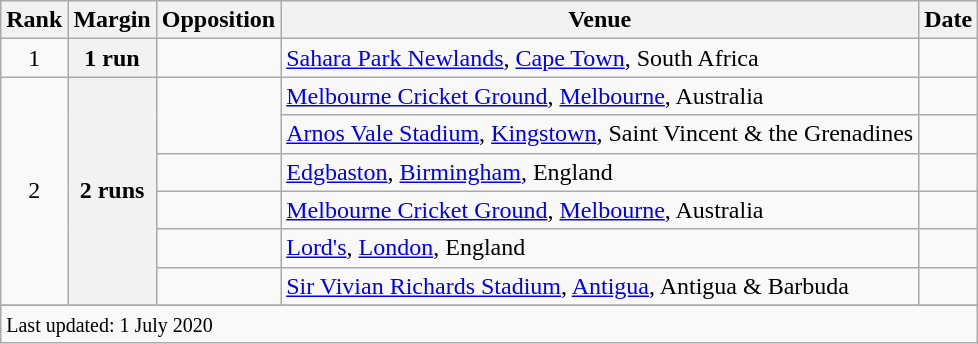<table class="wikitable plainrowheaders sortable">
<tr>
<th scope=col>Rank</th>
<th scope=col>Margin</th>
<th scope=col>Opposition</th>
<th scope=col>Venue</th>
<th scope=col>Date</th>
</tr>
<tr>
<td align=center>1</td>
<th scope=row style="text-align:center;">1 run</th>
<td></td>
<td><a href='#'>Sahara Park Newlands</a>, <a href='#'>Cape Town</a>, South Africa</td>
<td></td>
</tr>
<tr>
<td align=center rowspan=6>2</td>
<th scope=row style="text-align:center;" rowspan=6>2 runs</th>
<td rowspan=2></td>
<td><a href='#'>Melbourne Cricket Ground</a>, <a href='#'>Melbourne</a>, Australia</td>
<td></td>
</tr>
<tr>
<td><a href='#'>Arnos Vale Stadium</a>, <a href='#'>Kingstown</a>, Saint Vincent & the Grenadines</td>
<td></td>
</tr>
<tr>
<td></td>
<td><a href='#'>Edgbaston</a>, <a href='#'>Birmingham</a>, England</td>
<td></td>
</tr>
<tr>
<td></td>
<td><a href='#'>Melbourne Cricket Ground</a>, <a href='#'>Melbourne</a>, Australia</td>
<td></td>
</tr>
<tr>
<td></td>
<td><a href='#'>Lord's</a>, <a href='#'>London</a>, England</td>
<td></td>
</tr>
<tr>
<td></td>
<td><a href='#'>Sir Vivian Richards Stadium</a>, <a href='#'>Antigua</a>, Antigua & Barbuda</td>
<td> </td>
</tr>
<tr>
</tr>
<tr class=sortbottom>
<td colspan=5><small>Last updated: 1 July 2020</small></td>
</tr>
</table>
